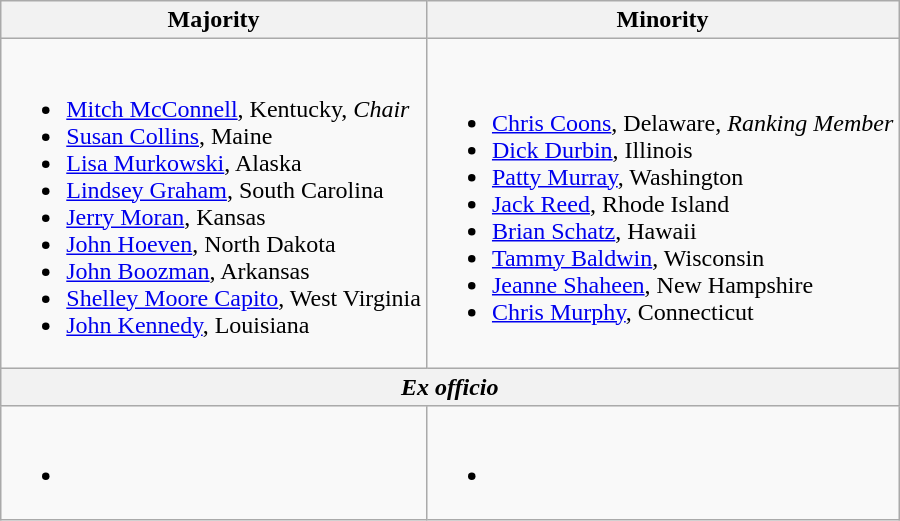<table class=wikitable>
<tr>
<th>Majority</th>
<th>Minority</th>
</tr>
<tr>
<td><br><ul><li><a href='#'>Mitch McConnell</a>, Kentucky, <em>Chair</em></li><li><a href='#'>Susan Collins</a>, Maine</li><li><a href='#'>Lisa Murkowski</a>, Alaska</li><li><a href='#'>Lindsey Graham</a>, South Carolina</li><li><a href='#'>Jerry Moran</a>, Kansas</li><li><a href='#'>John Hoeven</a>, North Dakota</li><li><a href='#'>John Boozman</a>, Arkansas</li><li><a href='#'>Shelley Moore Capito</a>, West Virginia</li><li><a href='#'>John Kennedy</a>, Louisiana</li></ul></td>
<td><br><ul><li><a href='#'>Chris Coons</a>, Delaware, <em>Ranking Member</em></li><li><a href='#'>Dick Durbin</a>, Illinois</li><li><a href='#'>Patty Murray</a>, Washington</li><li><a href='#'>Jack Reed</a>, Rhode Island</li><li><a href='#'>Brian Schatz</a>, Hawaii</li><li><a href='#'>Tammy Baldwin</a>, Wisconsin</li><li><a href='#'>Jeanne Shaheen</a>, New Hampshire</li><li><a href='#'>Chris Murphy</a>, Connecticut</li></ul></td>
</tr>
<tr>
<th colspan=2 align=center><em>Ex officio</em></th>
</tr>
<tr>
<td><br><ul><li></li></ul></td>
<td><br><ul><li></li></ul></td>
</tr>
</table>
